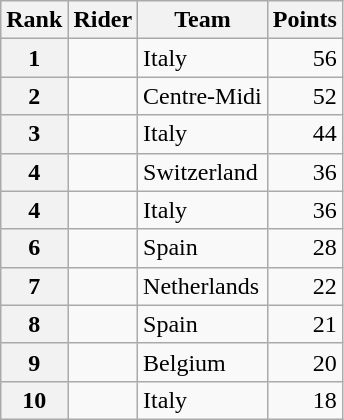<table class="wikitable">
<tr>
<th scope="col">Rank</th>
<th scope="col">Rider</th>
<th scope="col">Team</th>
<th scope="col">Points</th>
</tr>
<tr>
<th scope="row">1</th>
<td></td>
<td>Italy</td>
<td style="text-align:right;">56</td>
</tr>
<tr>
<th scope="row">2</th>
<td></td>
<td>Centre-Midi</td>
<td style="text-align:right;">52</td>
</tr>
<tr>
<th scope="row">3</th>
<td></td>
<td>Italy</td>
<td style="text-align:right;">44</td>
</tr>
<tr>
<th scope="row">4</th>
<td></td>
<td>Switzerland</td>
<td style="text-align:right;">36</td>
</tr>
<tr>
<th scope="row">4</th>
<td></td>
<td>Italy</td>
<td style="text-align:right;">36</td>
</tr>
<tr>
<th scope="row">6</th>
<td></td>
<td>Spain</td>
<td style="text-align:right;">28</td>
</tr>
<tr>
<th scope="row">7</th>
<td></td>
<td>Netherlands</td>
<td style="text-align:right;">22</td>
</tr>
<tr>
<th scope="row">8</th>
<td></td>
<td>Spain</td>
<td style="text-align:right;">21</td>
</tr>
<tr>
<th scope="row">9</th>
<td></td>
<td>Belgium</td>
<td style="text-align:right;">20</td>
</tr>
<tr>
<th scope="row">10</th>
<td></td>
<td>Italy</td>
<td style="text-align:right;">18</td>
</tr>
</table>
